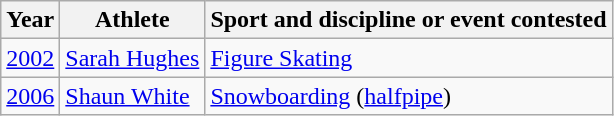<table class="wikitable">
<tr style="white-space: nowrap;">
<th>Year</th>
<th>Athlete</th>
<th>Sport and discipline or event contested</th>
</tr>
<tr>
<td><a href='#'>2002</a></td>
<td><a href='#'>Sarah Hughes</a></td>
<td><a href='#'>Figure Skating</a></td>
</tr>
<tr>
<td><a href='#'>2006</a></td>
<td><a href='#'>Shaun White</a></td>
<td><a href='#'>Snowboarding</a> (<a href='#'>halfpipe</a>)</td>
</tr>
</table>
